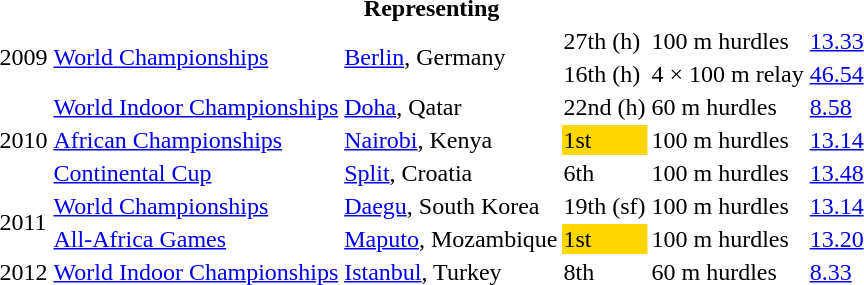<table>
<tr>
<th colspan="6">Representing </th>
</tr>
<tr>
<td rowspan=2>2009</td>
<td rowspan=2><a href='#'>World Championships</a></td>
<td rowspan=2><a href='#'>Berlin</a>, Germany</td>
<td>27th (h)</td>
<td>100 m hurdles</td>
<td><a href='#'>13.33</a></td>
</tr>
<tr>
<td>16th (h)</td>
<td>4 × 100 m relay</td>
<td><a href='#'>46.54</a></td>
</tr>
<tr>
<td rowspan=3>2010</td>
<td><a href='#'>World Indoor Championships</a></td>
<td><a href='#'>Doha</a>, Qatar</td>
<td>22nd (h)</td>
<td>60 m hurdles</td>
<td><a href='#'>8.58</a></td>
</tr>
<tr>
<td><a href='#'>African Championships</a></td>
<td><a href='#'>Nairobi</a>, Kenya</td>
<td bgcolor=gold>1st</td>
<td>100 m hurdles</td>
<td><a href='#'>13.14</a></td>
</tr>
<tr>
<td><a href='#'>Continental Cup</a></td>
<td><a href='#'>Split</a>, Croatia</td>
<td>6th</td>
<td>100 m hurdles</td>
<td><a href='#'>13.48</a></td>
</tr>
<tr>
<td rowspan=2>2011</td>
<td><a href='#'>World Championships</a></td>
<td><a href='#'>Daegu</a>, South Korea</td>
<td>19th (sf)</td>
<td>100 m hurdles</td>
<td><a href='#'>13.14</a></td>
</tr>
<tr>
<td><a href='#'>All-Africa Games</a></td>
<td><a href='#'>Maputo</a>, Mozambique</td>
<td bgcolor=gold>1st</td>
<td>100 m hurdles</td>
<td><a href='#'>13.20</a></td>
</tr>
<tr>
<td>2012</td>
<td><a href='#'>World Indoor Championships</a></td>
<td><a href='#'>Istanbul</a>, Turkey</td>
<td>8th</td>
<td>60 m hurdles</td>
<td><a href='#'>8.33</a></td>
</tr>
</table>
